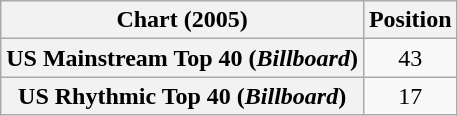<table class="wikitable plainrowheaders" style="text-align:center">
<tr>
<th scope="col">Chart (2005)</th>
<th scope="col">Position</th>
</tr>
<tr>
<th scope="row">US Mainstream Top 40 (<em>Billboard</em>)</th>
<td>43</td>
</tr>
<tr>
<th scope="row">US Rhythmic Top 40 (<em>Billboard</em>)</th>
<td>17</td>
</tr>
</table>
